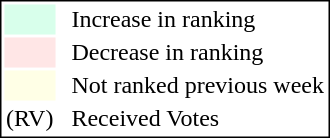<table style="border:1px solid black;">
<tr>
<td style="background:#D8FFEB; width:20px;"></td>
<td> </td>
<td>Increase in ranking</td>
</tr>
<tr>
<td style="background:#FFE6E6; width:20px;"></td>
<td> </td>
<td>Decrease in ranking</td>
</tr>
<tr>
<td style="background:#FFFFE6; width:20px;"></td>
<td> </td>
<td>Not ranked previous week</td>
</tr>
<tr>
<td>(RV)</td>
<td> </td>
<td>Received Votes</td>
</tr>
</table>
